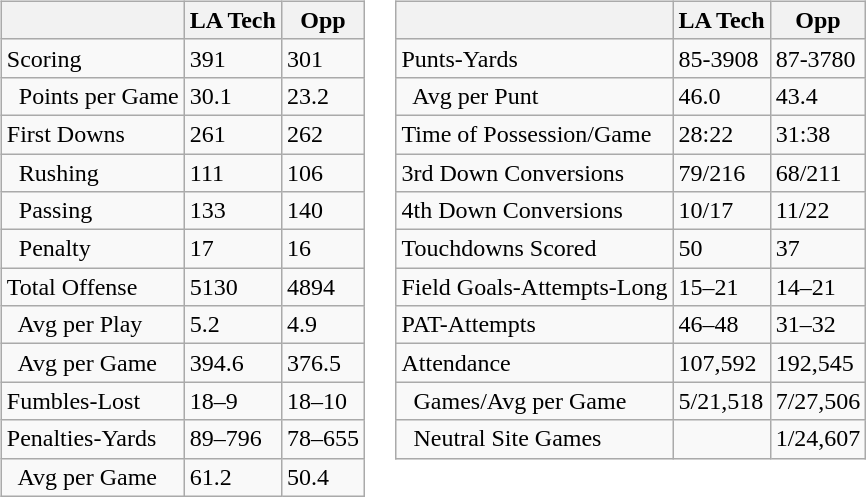<table>
<tr>
<td valign="top"><br><table class="wikitable" style="white-space:nowrap;">
<tr>
<th></th>
<th>LA Tech</th>
<th>Opp</th>
</tr>
<tr>
<td>Scoring</td>
<td>391</td>
<td>301</td>
</tr>
<tr>
<td>  Points per Game</td>
<td>30.1</td>
<td>23.2</td>
</tr>
<tr>
<td>First Downs</td>
<td>261</td>
<td>262</td>
</tr>
<tr>
<td>  Rushing</td>
<td>111</td>
<td>106</td>
</tr>
<tr>
<td>  Passing</td>
<td>133</td>
<td>140</td>
</tr>
<tr>
<td>  Penalty</td>
<td>17</td>
<td>16</td>
</tr>
<tr>
<td>Total Offense</td>
<td>5130</td>
<td>4894</td>
</tr>
<tr>
<td>  Avg per Play</td>
<td>5.2</td>
<td>4.9</td>
</tr>
<tr>
<td>  Avg per Game</td>
<td>394.6</td>
<td>376.5</td>
</tr>
<tr>
<td>Fumbles-Lost</td>
<td>18–9</td>
<td>18–10</td>
</tr>
<tr>
<td>Penalties-Yards</td>
<td>89–796</td>
<td>78–655</td>
</tr>
<tr>
<td>  Avg per Game</td>
<td>61.2</td>
<td>50.4</td>
</tr>
</table>
</td>
<td valign="top"><br><table class="wikitable" style="white-space:nowrap;">
<tr>
<th></th>
<th>LA Tech</th>
<th>Opp</th>
</tr>
<tr>
<td>Punts-Yards</td>
<td>85-3908</td>
<td>87-3780</td>
</tr>
<tr>
<td>  Avg per Punt</td>
<td>46.0</td>
<td>43.4</td>
</tr>
<tr>
<td>Time of Possession/Game</td>
<td>28:22</td>
<td>31:38</td>
</tr>
<tr>
<td>3rd Down Conversions</td>
<td>79/216</td>
<td>68/211</td>
</tr>
<tr>
<td>4th Down Conversions</td>
<td>10/17</td>
<td>11/22</td>
</tr>
<tr>
<td>Touchdowns Scored</td>
<td>50</td>
<td>37</td>
</tr>
<tr>
<td>Field Goals-Attempts-Long</td>
<td>15–21</td>
<td>14–21</td>
</tr>
<tr>
<td>PAT-Attempts</td>
<td>46–48</td>
<td>31–32</td>
</tr>
<tr>
<td>Attendance</td>
<td>107,592</td>
<td>192,545</td>
</tr>
<tr>
<td>  Games/Avg per Game</td>
<td>5/21,518</td>
<td>7/27,506</td>
</tr>
<tr>
<td>  Neutral Site Games</td>
<td></td>
<td>1/24,607</td>
</tr>
</table>
</td>
</tr>
</table>
